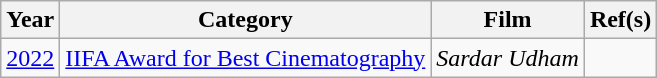<table class="wikitable">
<tr>
<th>Year</th>
<th>Category</th>
<th>Film</th>
<th>Ref(s)</th>
</tr>
<tr>
<td><a href='#'>2022</a></td>
<td><a href='#'>IIFA Award for Best Cinematography</a></td>
<td><em>Sardar Udham</em></td>
<td></td>
</tr>
</table>
